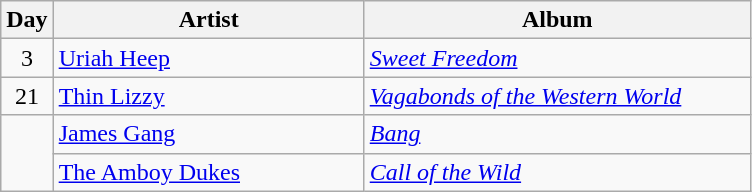<table class="wikitable" border="1">
<tr>
<th>Day</th>
<th width="200">Artist</th>
<th width="250">Album</th>
</tr>
<tr>
<td style="text-align:center;" rowspan="1">3</td>
<td><a href='#'>Uriah Heep</a></td>
<td><em><a href='#'>Sweet Freedom</a></em></td>
</tr>
<tr>
<td style="text-align:center;" rowspan="1">21</td>
<td><a href='#'>Thin Lizzy</a></td>
<td><em><a href='#'>Vagabonds of the Western World</a></em></td>
</tr>
<tr>
<td rowspan="2" style="text-align:center;"></td>
<td><a href='#'>James Gang</a></td>
<td><em><a href='#'>Bang</a></em></td>
</tr>
<tr>
<td><a href='#'>The Amboy Dukes</a></td>
<td><em><a href='#'>Call of the Wild</a></em></td>
</tr>
</table>
